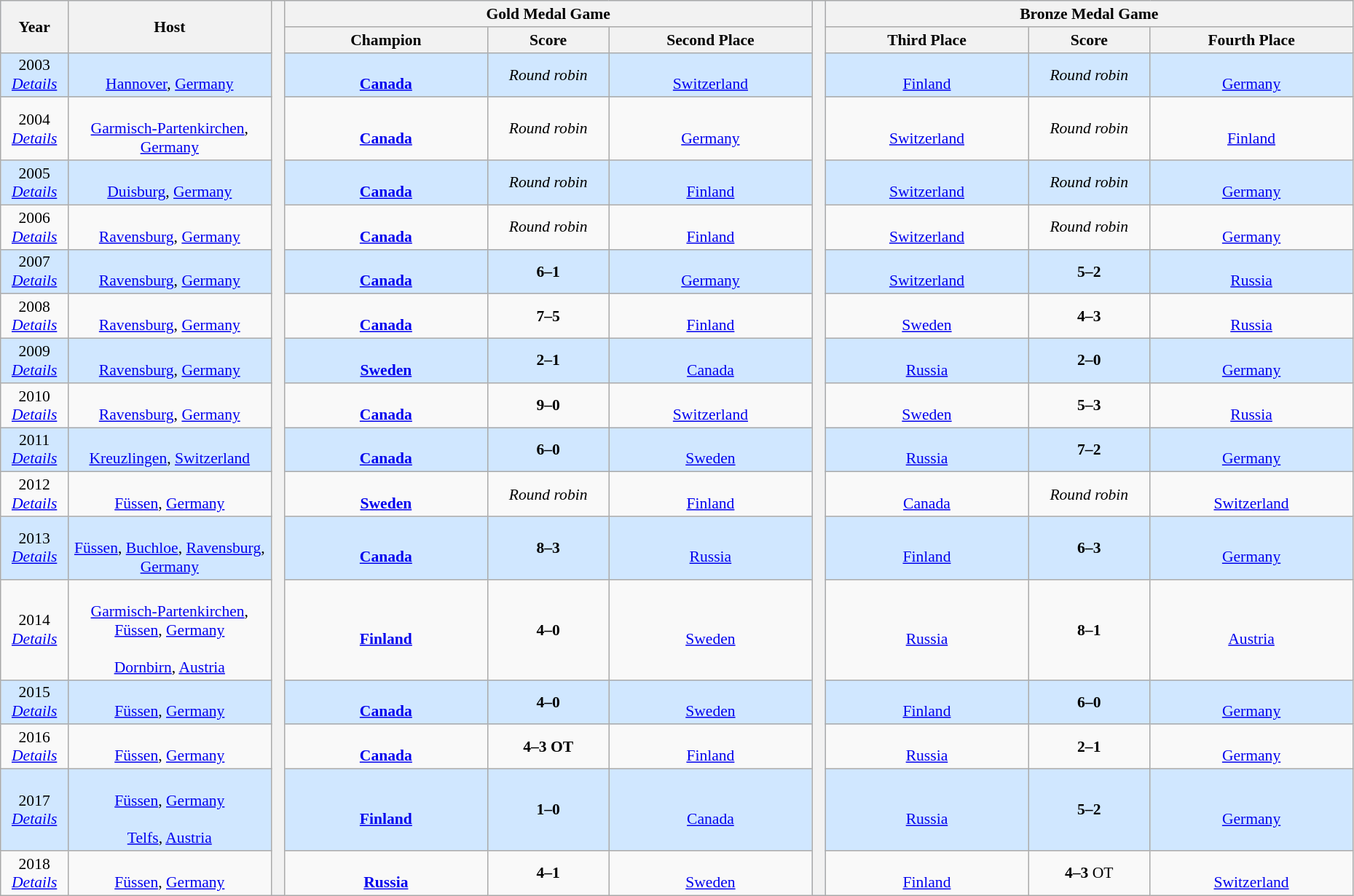<table class="wikitable" style="font-size:90%; width: 98%; text-align: center;">
<tr bgcolor=#C1D8FF>
<th rowspan=2 width=5%>Year</th>
<th rowspan=2 width=15%>Host</th>
<th width=1% rowspan=18 bgcolor=ffffff></th>
<th colspan=3>Gold Medal Game</th>
<th width=1% rowspan=18 bgcolor=ffffff></th>
<th colspan=3>Bronze Medal Game</th>
</tr>
<tr bgcolor=#EFEFEF>
<th width=15%>Champion</th>
<th width=9%>Score</th>
<th width=15%>Second Place</th>
<th width=15%>Third Place</th>
<th width=9%>Score</th>
<th width=15%>Fourth Place</th>
</tr>
<tr align=center bgcolor=#D0E7FF>
<td>2003 <br> <em><a href='#'>Details</a></em></td>
<td><br><a href='#'>Hannover</a>, <a href='#'>Germany</a></td>
<td><br><strong><a href='#'>Canada</a></strong></td>
<td><em>Round robin</em></td>
<td><br><a href='#'>Switzerland</a></td>
<td><br><a href='#'>Finland</a></td>
<td><em>Round robin</em></td>
<td><br><a href='#'>Germany</a></td>
</tr>
<tr align=center>
<td>2004 <br> <em><a href='#'>Details</a></em></td>
<td><br><a href='#'>Garmisch-Partenkirchen</a>, <a href='#'>Germany</a></td>
<td><br><strong><a href='#'>Canada</a></strong></td>
<td><em>Round robin</em></td>
<td><br><a href='#'>Germany</a></td>
<td><br><a href='#'>Switzerland</a></td>
<td><em>Round robin</em></td>
<td><br><a href='#'>Finland</a></td>
</tr>
<tr align=center bgcolor=#D0E7FF>
<td>2005 <br> <em><a href='#'>Details</a></em></td>
<td><br><a href='#'>Duisburg</a>, <a href='#'>Germany</a></td>
<td><br><strong><a href='#'>Canada</a></strong></td>
<td><em>Round robin</em></td>
<td><br><a href='#'>Finland</a></td>
<td><br><a href='#'>Switzerland</a></td>
<td><em>Round robin</em></td>
<td><br><a href='#'>Germany</a></td>
</tr>
<tr align=center>
<td>2006 <br> <em><a href='#'>Details</a></em></td>
<td><br><a href='#'>Ravensburg</a>, <a href='#'>Germany</a></td>
<td><br><strong><a href='#'>Canada</a></strong></td>
<td><em>Round robin</em></td>
<td><br><a href='#'>Finland</a></td>
<td><br><a href='#'>Switzerland</a></td>
<td><em>Round robin</em></td>
<td><br><a href='#'>Germany</a></td>
</tr>
<tr align=center bgcolor=#D0E7FF>
<td>2007 <br> <em><a href='#'>Details</a></em></td>
<td><br><a href='#'>Ravensburg</a>, <a href='#'>Germany</a></td>
<td><br><strong><a href='#'>Canada</a></strong></td>
<td><strong>6–1</strong></td>
<td><br><a href='#'>Germany</a></td>
<td><br><a href='#'>Switzerland</a></td>
<td><strong>5–2</strong></td>
<td><br><a href='#'>Russia</a></td>
</tr>
<tr align=center>
<td>2008 <br> <em><a href='#'>Details</a></em></td>
<td><br><a href='#'>Ravensburg</a>, <a href='#'>Germany</a></td>
<td><br><strong><a href='#'>Canada</a></strong></td>
<td><strong>7–5</strong></td>
<td><br><a href='#'>Finland</a></td>
<td><br><a href='#'>Sweden</a></td>
<td><strong>4–3</strong></td>
<td><br><a href='#'>Russia</a></td>
</tr>
<tr align=center bgcolor=#D0E7FF>
<td>2009 <br> <em><a href='#'>Details</a></em></td>
<td><br><a href='#'>Ravensburg</a>, <a href='#'>Germany</a></td>
<td><br><strong><a href='#'>Sweden</a></strong></td>
<td><strong>2–1</strong></td>
<td><br><a href='#'>Canada</a></td>
<td><br><a href='#'>Russia</a></td>
<td><strong>2–0</strong></td>
<td><br><a href='#'>Germany</a></td>
</tr>
<tr align=center>
<td>2010 <br> <em><a href='#'>Details</a></em></td>
<td><br><a href='#'>Ravensburg</a>, <a href='#'>Germany</a></td>
<td><br><strong><a href='#'>Canada</a></strong></td>
<td><strong>9–0</strong></td>
<td><br><a href='#'>Switzerland</a></td>
<td><br><a href='#'>Sweden</a></td>
<td><strong>5–3</strong></td>
<td><br><a href='#'>Russia</a></td>
</tr>
<tr align=center bgcolor=#D0E7FF>
<td>2011 <br> <em><a href='#'>Details</a></em></td>
<td><br><a href='#'>Kreuzlingen</a>, <a href='#'>Switzerland</a></td>
<td><br><strong><a href='#'>Canada</a></strong></td>
<td><strong>6–0</strong></td>
<td><br><a href='#'>Sweden</a></td>
<td><br><a href='#'>Russia</a></td>
<td><strong>7–2</strong></td>
<td><br><a href='#'>Germany</a></td>
</tr>
<tr align=center>
<td>2012 <br> <em><a href='#'>Details</a></em></td>
<td><br><a href='#'>Füssen</a>, <a href='#'>Germany</a></td>
<td><br><strong><a href='#'>Sweden</a></strong></td>
<td><em>Round robin</em></td>
<td><br><a href='#'>Finland</a></td>
<td><br><a href='#'>Canada</a></td>
<td><em>Round robin</em></td>
<td><br><a href='#'>Switzerland</a></td>
</tr>
<tr align=center bgcolor=#D0E7FF>
<td>2013 <br> <em><a href='#'>Details</a></em></td>
<td><br><a href='#'>Füssen</a>, <a href='#'>Buchloe</a>, <a href='#'>Ravensburg</a>, <a href='#'>Germany</a></td>
<td><br><strong><a href='#'>Canada</a></strong></td>
<td><strong>8–3</strong></td>
<td><br><a href='#'>Russia</a></td>
<td><br><a href='#'>Finland</a></td>
<td><strong>6–3</strong></td>
<td><br><a href='#'>Germany</a></td>
</tr>
<tr align=center>
<td>2014 <br> <em><a href='#'>Details</a></em></td>
<td><br><a href='#'>Garmisch-Partenkirchen</a>, <a href='#'>Füssen</a>, <a href='#'>Germany</a><br><br><a href='#'>Dornbirn</a>, <a href='#'>Austria</a></td>
<td><br><strong><a href='#'>Finland</a></strong></td>
<td><strong>4–0</strong></td>
<td><br><a href='#'>Sweden</a></td>
<td><br><a href='#'>Russia</a></td>
<td><strong>8–1</strong></td>
<td><br><a href='#'>Austria</a></td>
</tr>
<tr align=center bgcolor=#D0E7FF>
<td>2015 <br> <em><a href='#'>Details</a></em></td>
<td><br><a href='#'>Füssen</a>, <a href='#'>Germany</a></td>
<td><br><strong><a href='#'>Canada</a></strong></td>
<td><strong>4–0</strong></td>
<td><br><a href='#'>Sweden</a></td>
<td><br><a href='#'>Finland</a></td>
<td><strong>6–0</strong></td>
<td><br><a href='#'>Germany</a></td>
</tr>
<tr align=center>
<td>2016 <br> <em><a href='#'>Details</a></em></td>
<td><br><a href='#'>Füssen</a>, <a href='#'>Germany</a></td>
<td><br><strong><a href='#'>Canada</a></strong></td>
<td><strong>4–3 OT</strong></td>
<td><br><a href='#'>Finland</a></td>
<td><br><a href='#'>Russia</a></td>
<td><strong>2–1</strong></td>
<td><br><a href='#'>Germany</a></td>
</tr>
<tr align=center bgcolor=#D0E7FF>
<td>2017 <br> <em><a href='#'>Details</a></em></td>
<td><br><a href='#'>Füssen</a>, <a href='#'>Germany</a><br><br><a href='#'>Telfs</a>, <a href='#'>Austria</a></td>
<td><br><strong><a href='#'>Finland</a></strong></td>
<td><strong>1–0</strong></td>
<td><br><a href='#'>Canada</a></td>
<td><br><a href='#'>Russia</a></td>
<td><strong>5–2</strong></td>
<td><br><a href='#'>Germany</a></td>
</tr>
<tr align=center>
<td>2018 <br> <em><a href='#'>Details</a></em></td>
<td><br><a href='#'>Füssen</a>, <a href='#'>Germany</a></td>
<td><br><strong><a href='#'>Russia</a></strong></td>
<td><strong>4–1</strong></td>
<td><br><a href='#'>Sweden</a></td>
<td><br><a href='#'>Finland</a></td>
<td><strong>4–3</strong> OT</td>
<td><br><a href='#'>Switzerland</a></td>
</tr>
</table>
